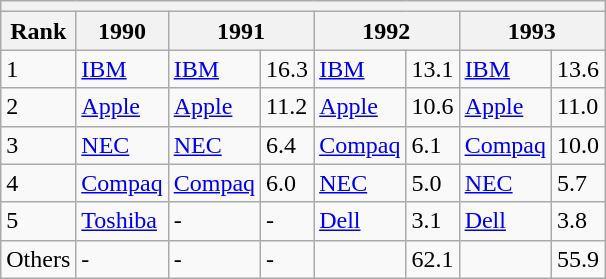<table class="wikitable">
<tr>
<th colspan="8"></th>
</tr>
<tr>
<th>Rank</th>
<th>1990</th>
<th colspan="2">1991</th>
<th colspan="2">1992</th>
<th colspan="2">1993</th>
</tr>
<tr>
<td>1</td>
<td><a href='#'>IBM</a></td>
<td><a href='#'>IBM</a></td>
<td>16.3</td>
<td><a href='#'>IBM</a></td>
<td>13.1</td>
<td><a href='#'>IBM</a></td>
<td>13.6</td>
</tr>
<tr>
<td>2</td>
<td><a href='#'>Apple</a></td>
<td><a href='#'>Apple</a></td>
<td>11.2</td>
<td><a href='#'>Apple</a></td>
<td>10.6</td>
<td><a href='#'>Apple</a></td>
<td>11.0</td>
</tr>
<tr>
<td>3</td>
<td><a href='#'>NEC</a></td>
<td><a href='#'>NEC</a></td>
<td>6.4</td>
<td><a href='#'>Compaq</a></td>
<td>6.1</td>
<td><a href='#'>Compaq</a></td>
<td>10.0</td>
</tr>
<tr>
<td>4</td>
<td><a href='#'>Compaq</a></td>
<td><a href='#'>Compaq</a></td>
<td>6.0</td>
<td><a href='#'>NEC</a></td>
<td>5.0</td>
<td><a href='#'>NEC</a></td>
<td>5.7</td>
</tr>
<tr>
<td>5</td>
<td><a href='#'>Toshiba</a></td>
<td>-</td>
<td>-</td>
<td><a href='#'>Dell</a></td>
<td>3.1</td>
<td><a href='#'>Dell</a></td>
<td>3.8</td>
</tr>
<tr>
<td>Others</td>
<td>-</td>
<td>-</td>
<td>-</td>
<td></td>
<td>62.1</td>
<td></td>
<td>55.9</td>
</tr>
</table>
